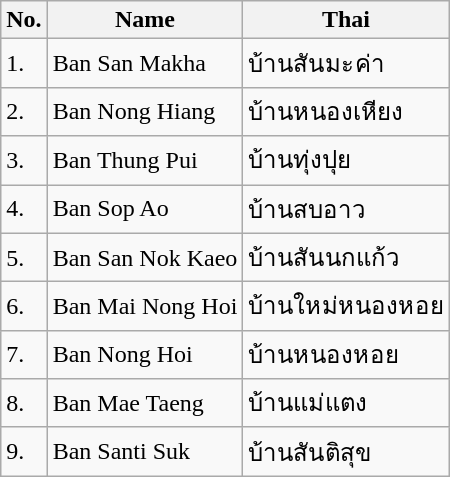<table class="wikitable sortable">
<tr>
<th>No.</th>
<th>Name</th>
<th>Thai</th>
</tr>
<tr>
<td>1.</td>
<td>Ban San Makha</td>
<td>บ้านสันมะค่า</td>
</tr>
<tr>
<td>2.</td>
<td>Ban Nong Hiang</td>
<td>บ้านหนองเหียง</td>
</tr>
<tr>
<td>3.</td>
<td>Ban Thung Pui</td>
<td>บ้านทุ่งปุย</td>
</tr>
<tr>
<td>4.</td>
<td>Ban Sop Ao</td>
<td>บ้านสบอาว</td>
</tr>
<tr>
<td>5.</td>
<td>Ban San Nok Kaeo</td>
<td>บ้านสันนกแก้ว</td>
</tr>
<tr>
<td>6.</td>
<td>Ban Mai Nong Hoi</td>
<td>บ้านใหม่หนองหอย</td>
</tr>
<tr>
<td>7.</td>
<td>Ban Nong Hoi</td>
<td>บ้านหนองหอย</td>
</tr>
<tr>
<td>8.</td>
<td>Ban Mae Taeng</td>
<td>บ้านแม่แตง</td>
</tr>
<tr>
<td>9.</td>
<td>Ban Santi Suk</td>
<td>บ้านสันติสุข</td>
</tr>
</table>
